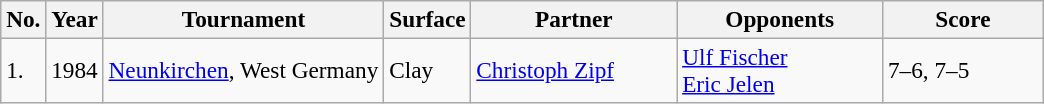<table class="sortable wikitable" style=font-size:97%>
<tr>
<th>No.</th>
<th style="width:30px">Year</th>
<th style="width:180px">Tournament</th>
<th width=50>Surface</th>
<th style="width:130px">Partner</th>
<th style="width:130px">Opponents</th>
<th style="width:100px" class="unsortable">Score</th>
</tr>
<tr>
<td>1.</td>
<td>1984</td>
<td><a href='#'>Neunkirchen</a>, West Germany</td>
<td>Clay</td>
<td> <a href='#'>Christoph Zipf</a></td>
<td> <a href='#'>Ulf Fischer</a><br> <a href='#'>Eric Jelen</a></td>
<td>7–6, 7–5</td>
</tr>
</table>
